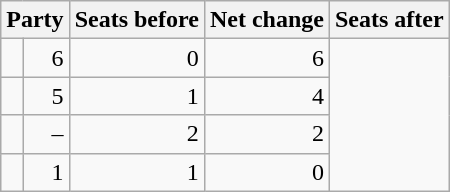<table class=wikitable style="text-align:right">
<tr>
<th colspan="2">Party</th>
<th>Seats before</th>
<th>Net change</th>
<th>Seats after</th>
</tr>
<tr>
<td></td>
<td>6</td>
<td> 0</td>
<td>6</td>
</tr>
<tr>
<td></td>
<td>5</td>
<td> 1</td>
<td>4</td>
</tr>
<tr>
<td></td>
<td>–</td>
<td> 2</td>
<td>2</td>
</tr>
<tr>
<td></td>
<td>1</td>
<td> 1</td>
<td>0</td>
</tr>
</table>
